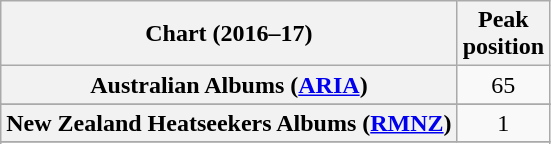<table class="wikitable sortable plainrowheaders" style="text-align:center">
<tr>
<th scope="col">Chart (2016–17)</th>
<th scope="col">Peak<br> position</th>
</tr>
<tr>
<th scope="row">Australian Albums (<a href='#'>ARIA</a>)</th>
<td>65</td>
</tr>
<tr>
</tr>
<tr>
</tr>
<tr>
</tr>
<tr>
</tr>
<tr>
</tr>
<tr>
</tr>
<tr>
</tr>
<tr>
<th scope="row">New Zealand Heatseekers Albums (<a href='#'>RMNZ</a>)</th>
<td>1</td>
</tr>
<tr>
</tr>
<tr>
</tr>
<tr>
</tr>
<tr>
</tr>
<tr>
</tr>
<tr>
</tr>
<tr>
</tr>
</table>
